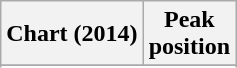<table class="wikitable sortable plainrowheaders" style="text-align:center">
<tr>
<th scope="col">Chart (2014)</th>
<th scope="col">Peak<br> position</th>
</tr>
<tr>
</tr>
<tr>
</tr>
<tr>
</tr>
<tr>
</tr>
<tr>
</tr>
<tr>
</tr>
<tr>
</tr>
</table>
